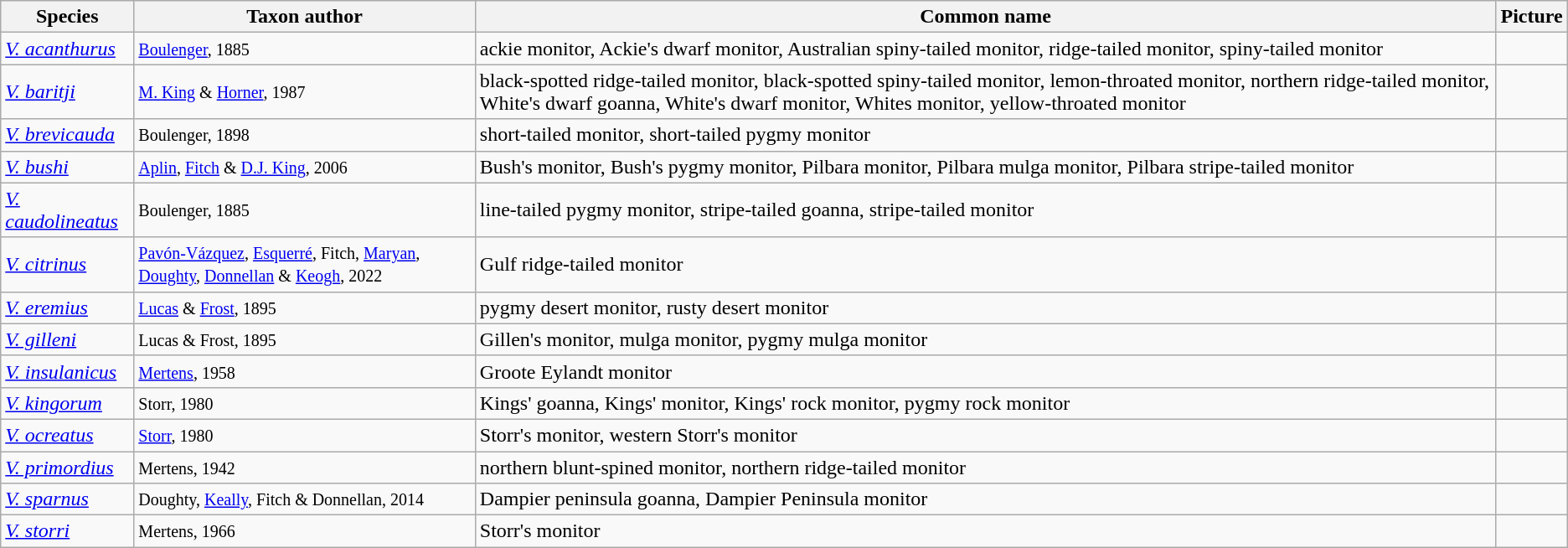<table class="wikitable">
<tr>
<th>Species</th>
<th>Taxon author</th>
<th>Common name</th>
<th>Picture</th>
</tr>
<tr>
<td><em><a href='#'>V. acanthurus</a></em></td>
<td><small><a href='#'>Boulenger</a>, 1885</small></td>
<td>ackie monitor, Ackie's dwarf monitor, Australian spiny-tailed monitor, ridge-tailed monitor, spiny-tailed monitor</td>
<td></td>
</tr>
<tr>
<td><em><a href='#'>V. baritji</a></em></td>
<td><small><a href='#'>M. King</a> & <a href='#'>Horner</a>, 1987</small></td>
<td>black-spotted ridge-tailed monitor, black-spotted spiny-tailed monitor, lemon-throated monitor, northern ridge-tailed monitor, White's dwarf goanna, White's dwarf monitor, Whites monitor, yellow-throated monitor</td>
<td></td>
</tr>
<tr>
<td><em><a href='#'>V. brevicauda</a></em></td>
<td><small>Boulenger, 1898</small></td>
<td>short-tailed monitor, short-tailed pygmy monitor</td>
<td></td>
</tr>
<tr>
<td><em><a href='#'>V. bushi</a></em></td>
<td><small><a href='#'>Aplin</a>, <a href='#'>Fitch</a> & <a href='#'>D.J. King</a>, 2006</small></td>
<td>Bush's monitor, Bush's pygmy monitor, Pilbara monitor, Pilbara mulga monitor, Pilbara stripe-tailed monitor</td>
<td></td>
</tr>
<tr>
<td><em><a href='#'>V. caudolineatus</a></em></td>
<td><small>Boulenger, 1885</small></td>
<td>line-tailed pygmy monitor, stripe-tailed goanna, stripe-tailed monitor</td>
<td></td>
</tr>
<tr>
<td><em><a href='#'>V. citrinus</a></em></td>
<td><small><a href='#'>Pavón-Vázquez</a>, <a href='#'>Esquerré</a>, Fitch, <a href='#'>Maryan</a>, <a href='#'>Doughty</a>, <a href='#'>Donnellan</a> & <a href='#'>Keogh</a>, 2022</small></td>
<td>Gulf ridge-tailed monitor</td>
<td></td>
</tr>
<tr>
<td><em><a href='#'>V. eremius</a></em></td>
<td><small><a href='#'>Lucas</a> & <a href='#'>Frost</a>, 1895</small></td>
<td>pygmy desert monitor, rusty desert monitor</td>
<td></td>
</tr>
<tr>
<td><em><a href='#'>V. gilleni</a></em></td>
<td><small>Lucas & Frost, 1895</small></td>
<td>Gillen's monitor, mulga monitor, pygmy mulga monitor</td>
<td></td>
</tr>
<tr>
<td><em><a href='#'>V. insulanicus</a></em></td>
<td><small><a href='#'>Mertens</a>, 1958</small></td>
<td>Groote Eylandt monitor</td>
<td></td>
</tr>
<tr>
<td><em><a href='#'>V. kingorum</a></em></td>
<td><small>Storr, 1980</small></td>
<td>Kings' goanna, Kings' monitor, Kings' rock monitor, pygmy rock monitor</td>
<td></td>
</tr>
<tr>
<td><em><a href='#'>V. ocreatus</a></em></td>
<td><small><a href='#'>Storr</a>, 1980</small></td>
<td>Storr's monitor, western Storr's monitor</td>
<td></td>
</tr>
<tr>
<td><em><a href='#'>V. primordius</a></em></td>
<td><small>Mertens, 1942</small></td>
<td>northern blunt-spined monitor, northern ridge-tailed monitor</td>
<td></td>
</tr>
<tr>
<td><em><a href='#'>V. sparnus</a></em></td>
<td><small>Doughty, <a href='#'>Keally</a>, Fitch & Donnellan, 2014</small></td>
<td>Dampier peninsula goanna, Dampier Peninsula monitor</td>
<td></td>
</tr>
<tr>
<td><em><a href='#'>V. storri</a></em></td>
<td><small>Mertens, 1966</small></td>
<td>Storr's monitor</td>
<td></td>
</tr>
</table>
